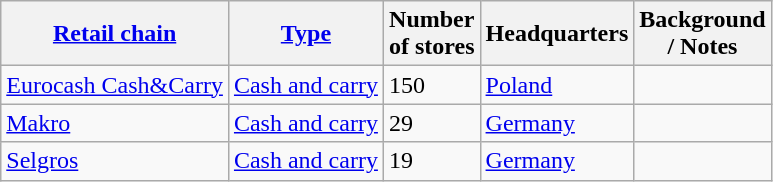<table class="wikitable sortable">
<tr>
<th><a href='#'>Retail chain</a></th>
<th><a href='#'>Type</a></th>
<th>Number<br>of stores</th>
<th>Headquarters</th>
<th class=unsortable>Background<br>/ Notes</th>
</tr>
<tr>
<td><a href='#'>Eurocash Cash&Carry</a></td>
<td><a href='#'>Cash and carry</a></td>
<td>150</td>
<td><a href='#'>Poland</a></td>
<td></td>
</tr>
<tr>
<td><a href='#'>Makro</a></td>
<td><a href='#'>Cash and carry</a></td>
<td>29</td>
<td><a href='#'>Germany</a></td>
<td></td>
</tr>
<tr>
<td><a href='#'>Selgros</a></td>
<td><a href='#'>Cash and carry</a></td>
<td>19</td>
<td><a href='#'>Germany</a></td>
<td></td>
</tr>
</table>
